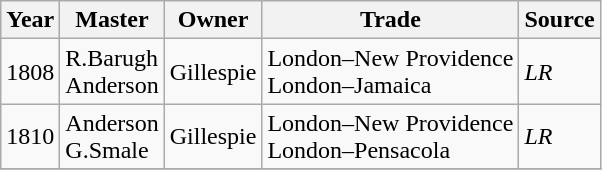<table class=" wikitable">
<tr>
<th>Year</th>
<th>Master</th>
<th>Owner</th>
<th>Trade</th>
<th>Source</th>
</tr>
<tr>
<td>1808</td>
<td>R.Barugh<br>Anderson</td>
<td>Gillespie</td>
<td>London–New Providence<br>London–Jamaica</td>
<td><em>LR</em></td>
</tr>
<tr>
<td>1810</td>
<td>Anderson<br>G.Smale</td>
<td>Gillespie</td>
<td>London–New Providence<br>London–Pensacola</td>
<td><em>LR</em></td>
</tr>
<tr>
</tr>
</table>
